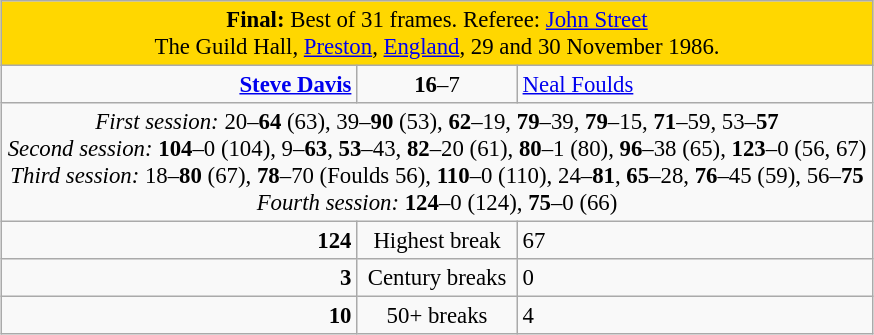<table class="wikitable" style="font-size: 95%; margin: 1em auto 1em auto;">
<tr>
<td colspan="3" align="center" bgcolor="#ffd700"><strong>Final:</strong> Best of 31 frames. Referee: <a href='#'>John Street</a><br>The Guild Hall, <a href='#'>Preston</a>, <a href='#'>England</a>, 29 and 30 November 1986.</td>
</tr>
<tr>
<td width="230" align="right"><strong><a href='#'>Steve Davis</a></strong><br></td>
<td width="100" align="center"><strong>16</strong>–7</td>
<td width="230"><a href='#'>Neal Foulds</a><br></td>
</tr>
<tr>
<td colspan="3" align="center" style="font-size: 100%"><em>First session:</em> 20–<strong>64</strong> (63), 39–<strong>90</strong> (53), <strong>62</strong>–19, <strong>79</strong>–39, <strong>79</strong>–15, <strong>71</strong>–59, 53–<strong>57</strong><br><em>Second session:</em> <strong>104</strong>–0 (104), 9–<strong>63</strong>, <strong>53</strong>–43, <strong>82</strong>–20 (61), <strong>80</strong>–1 (80), <strong>96</strong>–38 (65), <strong>123</strong>–0 (56, 67)<br><em>Third session:</em> 18–<strong>80</strong> (67), <strong>78</strong>–70 (Foulds 56), <strong>110</strong>–0 (110), 24–<strong>81</strong>, <strong>65</strong>–28, <strong>76</strong>–45 (59), 56–<strong>75</strong> <br><em>Fourth session:</em> <strong>124</strong>–0 (124), <strong>75</strong>–0 (66)</td>
</tr>
<tr>
<td align="right"><strong>124</strong></td>
<td align="center">Highest break</td>
<td>67</td>
</tr>
<tr>
<td align="right"><strong>3</strong></td>
<td align="center">Century breaks</td>
<td>0</td>
</tr>
<tr>
<td align="right"><strong>10</strong></td>
<td align="center">50+ breaks</td>
<td>4</td>
</tr>
</table>
